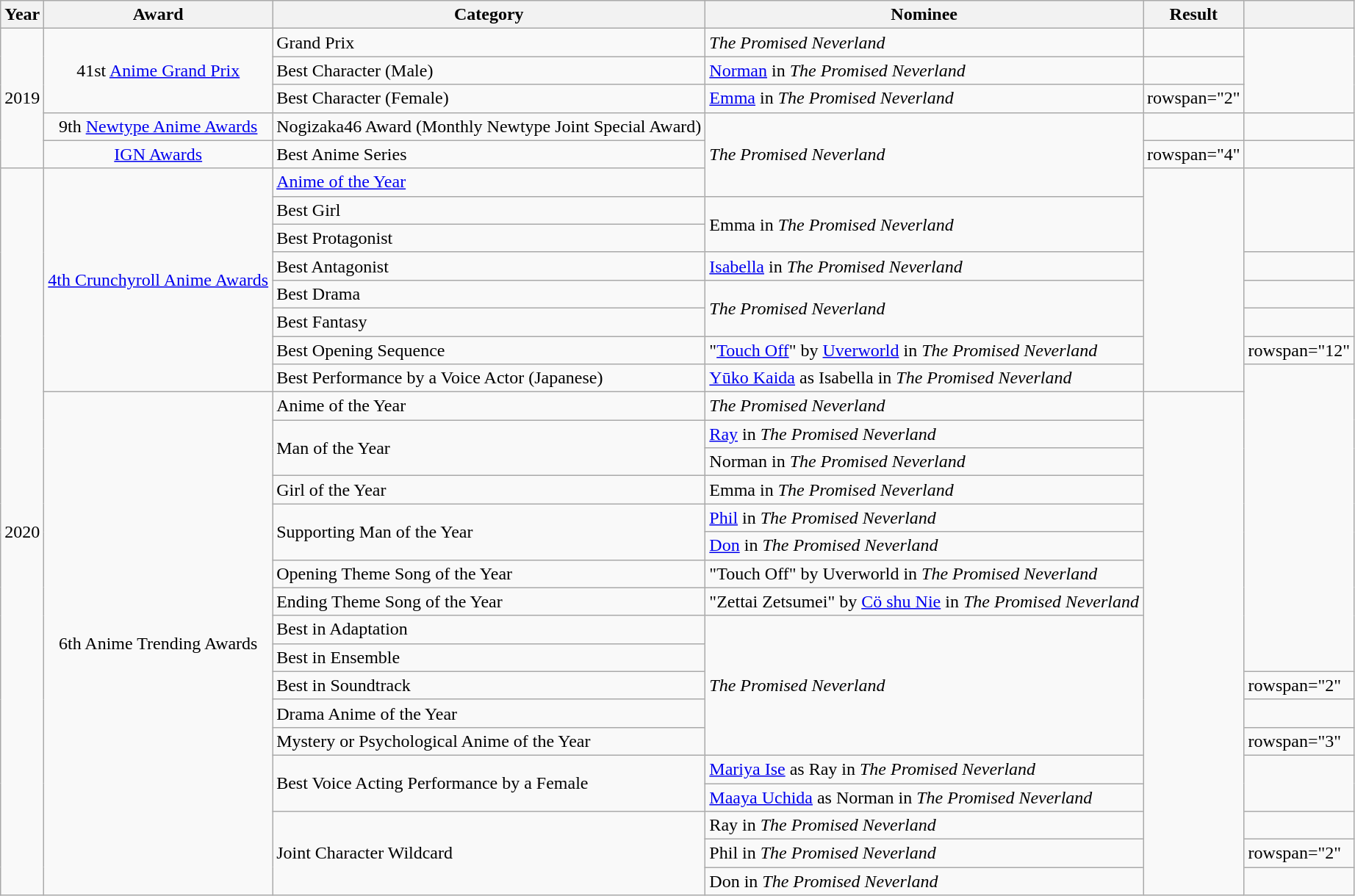<table class="wikitable plainrowheaders sortable">
<tr>
<th scope="col">Year</th>
<th scope="col">Award</th>
<th scope="col">Category</th>
<th scope="col">Nominee</th>
<th scope="col">Result</th>
<th scope="col" class="unsortable"></th>
</tr>
<tr>
<td rowspan="5" align="center">2019</td>
<td rowspan="3" align="center">41st <a href='#'>Anime Grand Prix</a></td>
<td>Grand Prix</td>
<td><em>The Promised Neverland</em></td>
<td></td>
<td rowspan="3" style="text-align:center;"></td>
</tr>
<tr>
<td>Best Character (Male)</td>
<td><a href='#'>Norman</a> in <em>The Promised Neverland</em></td>
<td></td>
</tr>
<tr>
<td>Best Character (Female)</td>
<td><a href='#'>Emma</a> in <em>The Promised Neverland</em></td>
<td>rowspan="2" </td>
</tr>
<tr>
<td align="center">9th <a href='#'>Newtype Anime Awards</a></td>
<td>Nogizaka46 Award (Monthly Newtype Joint Special Award)</td>
<td rowspan="3"><em>The Promised Neverland</em></td>
<td style="text-align:center;"></td>
</tr>
<tr>
<td align="center"><a href='#'>IGN Awards</a></td>
<td>Best Anime Series</td>
<td>rowspan="4" </td>
<td style="text-align:center;"></td>
</tr>
<tr>
<td rowspan="26" align="center">2020</td>
<td rowspan="8" align="center"><a href='#'>4th Crunchyroll Anime Awards</a></td>
<td><a href='#'>Anime of the Year</a></td>
<td rowspan="8" style="text-align:center;"></td>
</tr>
<tr>
<td>Best Girl</td>
<td rowspan="2">Emma in <em>The Promised Neverland</em></td>
</tr>
<tr>
<td>Best Protagonist</td>
</tr>
<tr>
<td>Best Antagonist</td>
<td><a href='#'>Isabella</a> in <em>The Promised Neverland</em></td>
<td></td>
</tr>
<tr>
<td>Best Drama</td>
<td rowspan="2"><em>The Promised Neverland</em></td>
<td></td>
</tr>
<tr>
<td>Best Fantasy</td>
<td></td>
</tr>
<tr>
<td>Best Opening Sequence</td>
<td>"<a href='#'>Touch Off</a>" by <a href='#'>Uverworld</a> in <em>The Promised Neverland</em></td>
<td>rowspan="12" </td>
</tr>
<tr>
<td>Best Performance by a Voice Actor (Japanese)</td>
<td><a href='#'>Yūko Kaida</a> as Isabella in <em>The Promised Neverland</em></td>
</tr>
<tr>
<td rowspan="18" align="center">6th Anime Trending Awards</td>
<td>Anime of the Year</td>
<td><em>The Promised Neverland</em></td>
<td rowspan="18" style="text-align:center;"></td>
</tr>
<tr>
<td rowspan="2">Man of the Year</td>
<td><a href='#'>Ray</a> in <em>The Promised Neverland</em></td>
</tr>
<tr>
<td>Norman in <em>The Promised Neverland</em></td>
</tr>
<tr>
<td>Girl of the Year</td>
<td>Emma in <em>The Promised Neverland</em></td>
</tr>
<tr>
<td rowspan="2">Supporting Man of the Year</td>
<td><a href='#'>Phil</a> in <em>The Promised Neverland</em></td>
</tr>
<tr>
<td><a href='#'>Don</a> in <em>The Promised Neverland</em></td>
</tr>
<tr>
<td>Opening Theme Song of the Year</td>
<td>"Touch Off" by Uverworld in <em>The Promised Neverland</em></td>
</tr>
<tr>
<td>Ending Theme Song of the Year</td>
<td>"Zettai Zetsumei" by <a href='#'>Cö shu Nie</a> in <em>The Promised Neverland</em></td>
</tr>
<tr>
<td>Best in Adaptation</td>
<td rowspan="5"><em>The Promised Neverland</em></td>
</tr>
<tr>
<td>Best in Ensemble</td>
</tr>
<tr>
<td>Best in Soundtrack</td>
<td>rowspan="2" </td>
</tr>
<tr>
<td>Drama Anime of the Year</td>
</tr>
<tr>
<td>Mystery or Psychological Anime of the Year</td>
<td>rowspan="3" </td>
</tr>
<tr>
<td rowspan="2">Best Voice Acting Performance by a Female</td>
<td><a href='#'>Mariya Ise</a> as Ray in <em>The Promised Neverland</em></td>
</tr>
<tr>
<td><a href='#'>Maaya Uchida</a> as Norman in <em>The Promised Neverland</em></td>
</tr>
<tr>
<td rowspan="3">Joint Character Wildcard</td>
<td>Ray in <em>The Promised Neverland</em></td>
<td></td>
</tr>
<tr>
<td>Phil in <em>The Promised Neverland</em></td>
<td>rowspan="2" </td>
</tr>
<tr>
<td>Don in <em>The Promised Neverland</em></td>
</tr>
</table>
